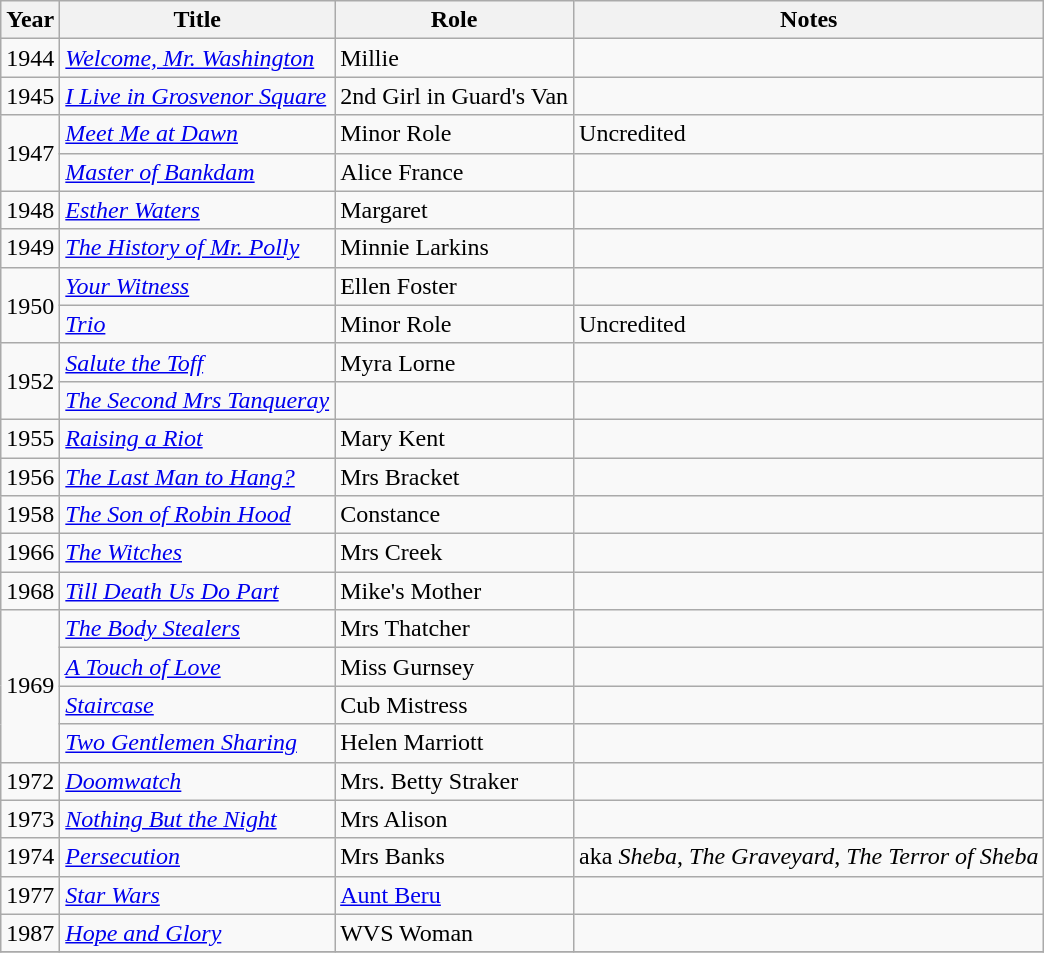<table class="wikitable">
<tr>
<th>Year</th>
<th>Title</th>
<th>Role</th>
<th>Notes</th>
</tr>
<tr>
<td>1944</td>
<td><em><a href='#'>Welcome, Mr. Washington</a></em></td>
<td>Millie</td>
<td></td>
</tr>
<tr>
<td>1945</td>
<td><em><a href='#'>I Live in Grosvenor Square</a></em></td>
<td>2nd Girl in Guard's Van</td>
<td></td>
</tr>
<tr>
<td rowspan="2">1947</td>
<td><em><a href='#'>Meet Me at Dawn</a></em></td>
<td>Minor Role</td>
<td>Uncredited</td>
</tr>
<tr>
<td><em><a href='#'>Master of Bankdam</a></em></td>
<td>Alice France</td>
<td></td>
</tr>
<tr>
<td>1948</td>
<td><em><a href='#'>Esther Waters</a></em></td>
<td>Margaret</td>
<td></td>
</tr>
<tr>
<td>1949</td>
<td><em><a href='#'>The History of Mr. Polly</a></em></td>
<td>Minnie Larkins</td>
<td></td>
</tr>
<tr>
<td rowspan="2">1950</td>
<td><em><a href='#'>Your Witness</a></em></td>
<td>Ellen Foster</td>
<td></td>
</tr>
<tr>
<td><em><a href='#'>Trio</a></em></td>
<td>Minor Role</td>
<td>Uncredited</td>
</tr>
<tr>
<td rowspan="2">1952</td>
<td><em><a href='#'>Salute the Toff</a></em></td>
<td>Myra Lorne</td>
<td></td>
</tr>
<tr>
<td><em><a href='#'>The Second Mrs Tanqueray</a></em></td>
<td></td>
<td></td>
</tr>
<tr>
<td>1955</td>
<td><em><a href='#'>Raising a Riot</a></em></td>
<td>Mary Kent</td>
<td></td>
</tr>
<tr>
<td>1956</td>
<td><em><a href='#'>The Last Man to Hang?</a></em></td>
<td>Mrs Bracket</td>
<td></td>
</tr>
<tr>
<td>1958</td>
<td><em><a href='#'>The Son of Robin Hood</a></em></td>
<td>Constance</td>
<td></td>
</tr>
<tr>
<td>1966</td>
<td><em><a href='#'>The Witches</a></em></td>
<td>Mrs Creek</td>
<td></td>
</tr>
<tr>
<td>1968</td>
<td><em><a href='#'>Till Death Us Do Part</a></em></td>
<td>Mike's Mother</td>
<td></td>
</tr>
<tr>
<td rowspan="4">1969</td>
<td><em><a href='#'>The Body Stealers</a></em></td>
<td>Mrs Thatcher</td>
<td></td>
</tr>
<tr>
<td><em><a href='#'>A Touch of Love</a></em></td>
<td>Miss Gurnsey</td>
<td></td>
</tr>
<tr>
<td><em><a href='#'>Staircase</a></em></td>
<td>Cub Mistress</td>
<td></td>
</tr>
<tr>
<td><em><a href='#'>Two Gentlemen Sharing</a></em></td>
<td>Helen Marriott</td>
<td></td>
</tr>
<tr>
<td>1972</td>
<td><em><a href='#'>Doomwatch</a></em></td>
<td>Mrs. Betty Straker</td>
<td></td>
</tr>
<tr>
<td>1973</td>
<td><em><a href='#'>Nothing But the Night</a></em></td>
<td>Mrs Alison</td>
<td></td>
</tr>
<tr>
<td>1974</td>
<td><em><a href='#'>Persecution</a></em></td>
<td>Mrs Banks</td>
<td>aka <em>Sheba</em>, <em>The Graveyard</em>, <em>The Terror of Sheba</em></td>
</tr>
<tr>
<td>1977</td>
<td><em><a href='#'>Star Wars</a></em></td>
<td><a href='#'>Aunt Beru</a></td>
<td></td>
</tr>
<tr>
<td>1987</td>
<td><em><a href='#'>Hope and Glory</a></em></td>
<td>WVS Woman</td>
<td></td>
</tr>
<tr>
</tr>
</table>
